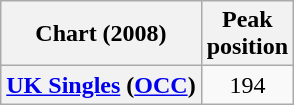<table class="wikitable plainrowheaders" style="text-align: center;">
<tr>
<th scope="col">Chart (2008)</th>
<th scope="col">Peak<br>position</th>
</tr>
<tr>
<th scope="row"><a href='#'>UK Singles</a> (<a href='#'>OCC</a>)</th>
<td>194</td>
</tr>
</table>
